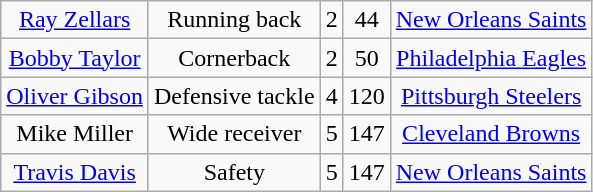<table class="wikitable" style="text-align:center">
<tr>
<td><a href='#'>Ray Zellars</a></td>
<td>Running back</td>
<td>2</td>
<td>44</td>
<td><a href='#'>New Orleans Saints</a></td>
</tr>
<tr>
<td><a href='#'>Bobby Taylor</a></td>
<td>Cornerback</td>
<td>2</td>
<td>50</td>
<td><a href='#'>Philadelphia Eagles</a></td>
</tr>
<tr>
<td><a href='#'>Oliver Gibson</a></td>
<td>Defensive tackle</td>
<td>4</td>
<td>120</td>
<td><a href='#'>Pittsburgh Steelers</a></td>
</tr>
<tr>
<td>Mike Miller</td>
<td>Wide receiver</td>
<td>5</td>
<td>147</td>
<td><a href='#'>Cleveland Browns</a></td>
</tr>
<tr>
<td><a href='#'>Travis Davis</a></td>
<td>Safety</td>
<td>5</td>
<td>147</td>
<td><a href='#'>New Orleans Saints</a></td>
</tr>
</table>
